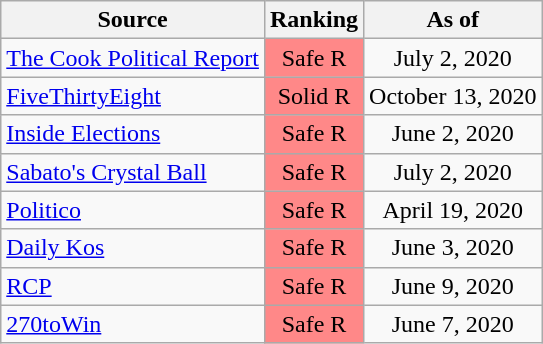<table class="wikitable" style="text-align:center">
<tr>
<th>Source</th>
<th>Ranking</th>
<th>As of</th>
</tr>
<tr>
<td align=left><a href='#'>The Cook Political Report</a></td>
<td style="background:#f88" data-sort-value=4>Safe R</td>
<td>July 2, 2020</td>
</tr>
<tr>
<td align=left><a href='#'>FiveThirtyEight</a></td>
<td style="background:#f88" data-sort-value=4>Solid R</td>
<td>October 13, 2020</td>
</tr>
<tr>
<td align=left><a href='#'>Inside Elections</a></td>
<td style="background:#f88" data-sort-value=4>Safe R</td>
<td>June 2, 2020</td>
</tr>
<tr>
<td align=left><a href='#'>Sabato's Crystal Ball</a></td>
<td style="background:#f88" data-sort-value=4>Safe R</td>
<td>July 2, 2020</td>
</tr>
<tr>
<td align=left><a href='#'>Politico</a></td>
<td style="background:#f88" data-sort-value=4>Safe R</td>
<td>April 19, 2020</td>
</tr>
<tr>
<td align=left><a href='#'>Daily Kos</a></td>
<td style="background:#f88" data-sort-value=4>Safe R</td>
<td>June 3, 2020</td>
</tr>
<tr>
<td align=left><a href='#'>RCP</a></td>
<td style="background:#f88" data-sort-value=4>Safe R</td>
<td>June 9, 2020</td>
</tr>
<tr>
<td align=left><a href='#'>270toWin</a></td>
<td style="background:#f88" data-sort-value=4>Safe R</td>
<td>June 7, 2020</td>
</tr>
</table>
